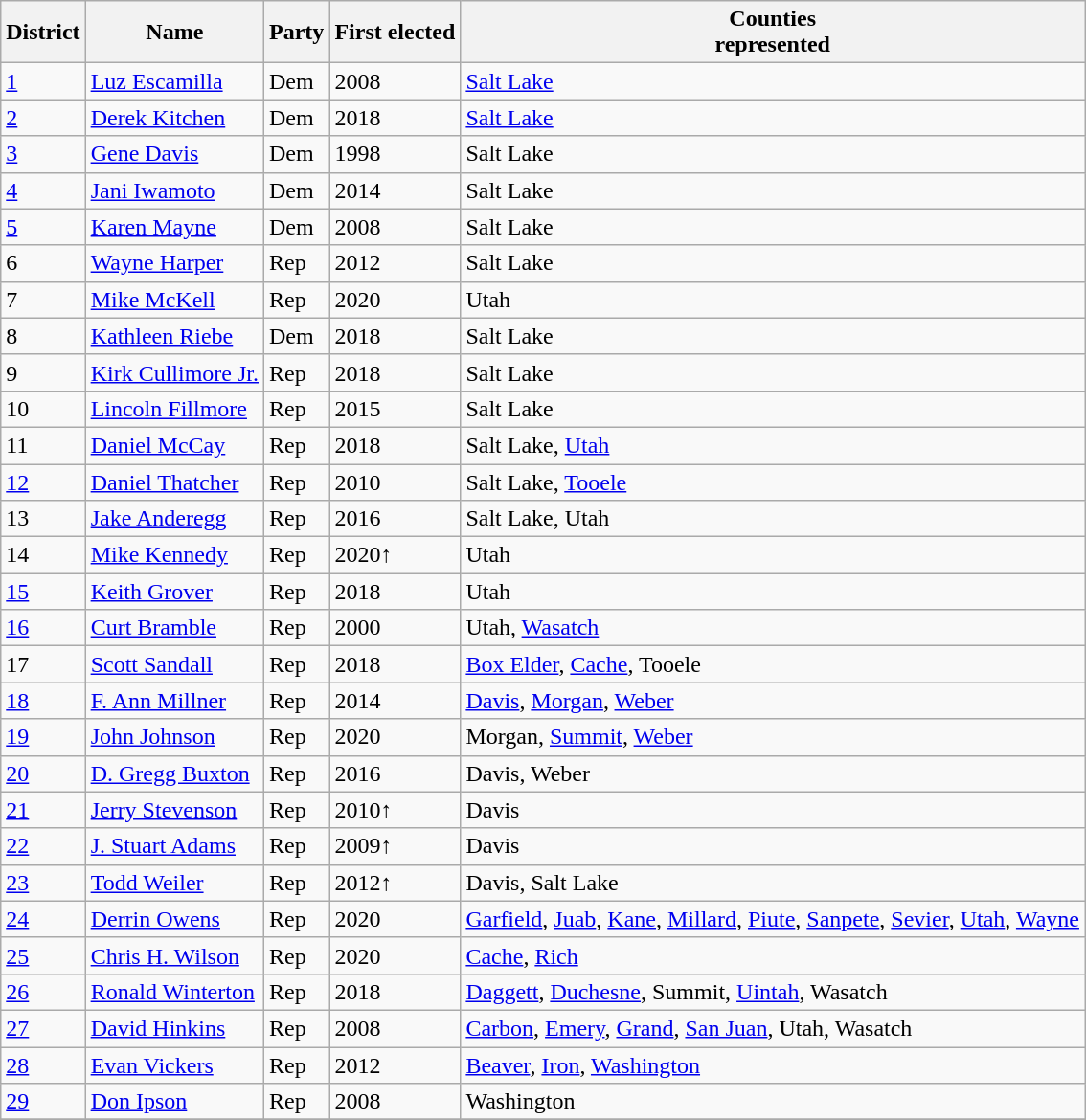<table class="wikitable sortable">
<tr>
<th>District</th>
<th>Name</th>
<th>Party</th>
<th>First elected</th>
<th>Counties<br>represented</th>
</tr>
<tr>
<td><a href='#'>1</a></td>
<td><a href='#'>Luz Escamilla</a></td>
<td>Dem</td>
<td>2008</td>
<td><a href='#'>Salt Lake</a></td>
</tr>
<tr>
<td><a href='#'>2</a></td>
<td><a href='#'>Derek Kitchen</a></td>
<td>Dem</td>
<td>2018</td>
<td><a href='#'>Salt Lake</a></td>
</tr>
<tr>
<td><a href='#'>3</a></td>
<td><a href='#'>Gene Davis</a></td>
<td>Dem</td>
<td>1998</td>
<td>Salt Lake</td>
</tr>
<tr>
<td><a href='#'>4</a></td>
<td><a href='#'>Jani Iwamoto</a></td>
<td>Dem</td>
<td>2014</td>
<td>Salt Lake</td>
</tr>
<tr>
<td><a href='#'>5</a></td>
<td><a href='#'>Karen Mayne</a></td>
<td>Dem</td>
<td>2008</td>
<td>Salt Lake</td>
</tr>
<tr>
<td>6</td>
<td><a href='#'>Wayne Harper</a></td>
<td>Rep</td>
<td>2012</td>
<td>Salt Lake</td>
</tr>
<tr>
<td>7</td>
<td><a href='#'>Mike McKell</a></td>
<td>Rep</td>
<td>2020</td>
<td>Utah</td>
</tr>
<tr>
<td>8</td>
<td><a href='#'>Kathleen Riebe</a></td>
<td>Dem</td>
<td>2018</td>
<td>Salt Lake</td>
</tr>
<tr>
<td>9</td>
<td><a href='#'>Kirk Cullimore Jr.</a></td>
<td>Rep</td>
<td>2018</td>
<td>Salt Lake</td>
</tr>
<tr>
<td>10</td>
<td><a href='#'>Lincoln Fillmore</a></td>
<td>Rep</td>
<td>2015</td>
<td>Salt Lake</td>
</tr>
<tr>
<td>11</td>
<td><a href='#'>Daniel McCay</a></td>
<td>Rep</td>
<td>2018</td>
<td>Salt Lake, <a href='#'>Utah</a></td>
</tr>
<tr>
<td><a href='#'>12</a></td>
<td><a href='#'>Daniel Thatcher</a></td>
<td>Rep</td>
<td>2010</td>
<td>Salt Lake, <a href='#'>Tooele</a></td>
</tr>
<tr>
<td>13</td>
<td><a href='#'>Jake Anderegg</a></td>
<td>Rep</td>
<td>2016</td>
<td>Salt Lake, Utah</td>
</tr>
<tr>
<td>14</td>
<td><a href='#'>Mike Kennedy</a></td>
<td>Rep</td>
<td>2020↑</td>
<td>Utah</td>
</tr>
<tr>
<td><a href='#'>15</a></td>
<td><a href='#'>Keith Grover</a></td>
<td>Rep</td>
<td>2018</td>
<td>Utah</td>
</tr>
<tr>
<td><a href='#'>16</a></td>
<td><a href='#'>Curt Bramble</a></td>
<td>Rep</td>
<td>2000</td>
<td>Utah, <a href='#'>Wasatch</a></td>
</tr>
<tr>
<td>17</td>
<td><a href='#'>Scott Sandall</a></td>
<td>Rep</td>
<td>2018</td>
<td><a href='#'>Box Elder</a>, <a href='#'>Cache</a>, Tooele</td>
</tr>
<tr>
<td><a href='#'>18</a></td>
<td><a href='#'>F. Ann Millner</a></td>
<td>Rep</td>
<td>2014</td>
<td><a href='#'>Davis</a>, <a href='#'>Morgan</a>, <a href='#'>Weber</a></td>
</tr>
<tr>
<td><a href='#'>19</a></td>
<td><a href='#'>John Johnson</a></td>
<td>Rep</td>
<td>2020</td>
<td>Morgan, <a href='#'>Summit</a>, <a href='#'>Weber</a></td>
</tr>
<tr>
<td><a href='#'>20</a></td>
<td><a href='#'>D. Gregg Buxton</a></td>
<td>Rep</td>
<td>2016</td>
<td>Davis, Weber</td>
</tr>
<tr>
<td><a href='#'>21</a></td>
<td><a href='#'>Jerry Stevenson</a></td>
<td>Rep</td>
<td>2010↑</td>
<td>Davis</td>
</tr>
<tr>
<td><a href='#'>22</a></td>
<td><a href='#'>J. Stuart Adams</a></td>
<td>Rep</td>
<td>2009↑</td>
<td>Davis</td>
</tr>
<tr>
<td><a href='#'>23</a></td>
<td><a href='#'>Todd Weiler</a></td>
<td>Rep</td>
<td>2012↑</td>
<td>Davis, Salt Lake</td>
</tr>
<tr>
<td><a href='#'>24</a></td>
<td><a href='#'>Derrin Owens</a></td>
<td>Rep</td>
<td>2020</td>
<td><a href='#'>Garfield</a>, <a href='#'>Juab</a>, <a href='#'>Kane</a>, <a href='#'>Millard</a>, <a href='#'>Piute</a>, <a href='#'>Sanpete</a>, <a href='#'>Sevier</a>,  <a href='#'>Utah</a>, <a href='#'>Wayne</a></td>
</tr>
<tr>
<td><a href='#'>25</a></td>
<td><a href='#'>Chris H. Wilson</a></td>
<td>Rep</td>
<td>2020</td>
<td><a href='#'>Cache</a>, <a href='#'>Rich</a></td>
</tr>
<tr>
<td><a href='#'>26</a></td>
<td><a href='#'>Ronald Winterton</a></td>
<td>Rep</td>
<td>2018</td>
<td><a href='#'>Daggett</a>, <a href='#'>Duchesne</a>, Summit, <a href='#'>Uintah</a>, Wasatch</td>
</tr>
<tr>
<td><a href='#'>27</a></td>
<td><a href='#'>David Hinkins</a></td>
<td>Rep</td>
<td>2008</td>
<td><a href='#'>Carbon</a>, <a href='#'>Emery</a>, <a href='#'>Grand</a>, <a href='#'>San Juan</a>, Utah, Wasatch</td>
</tr>
<tr>
<td><a href='#'>28</a></td>
<td><a href='#'>Evan Vickers</a></td>
<td>Rep</td>
<td>2012</td>
<td><a href='#'>Beaver</a>, <a href='#'>Iron</a>, <a href='#'>Washington</a></td>
</tr>
<tr>
<td><a href='#'>29</a></td>
<td><a href='#'>Don Ipson</a></td>
<td>Rep</td>
<td>2008</td>
<td>Washington</td>
</tr>
<tr>
</tr>
</table>
